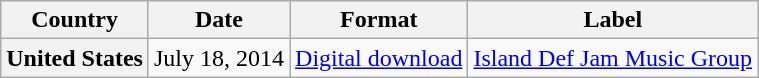<table class="wikitable plainrowheaders">
<tr>
<th scope="col">Country</th>
<th scope="col">Date</th>
<th scope="col">Format</th>
<th scope="col">Label</th>
</tr>
<tr>
<th scope="row">United States</th>
<td rowspan="4">July 18, 2014</td>
<td rowspan="15"><a href='#'>Digital download</a></td>
<td rowspan="16"><a href='#'>Island Def Jam Music Group</a></td>
</tr>
</table>
